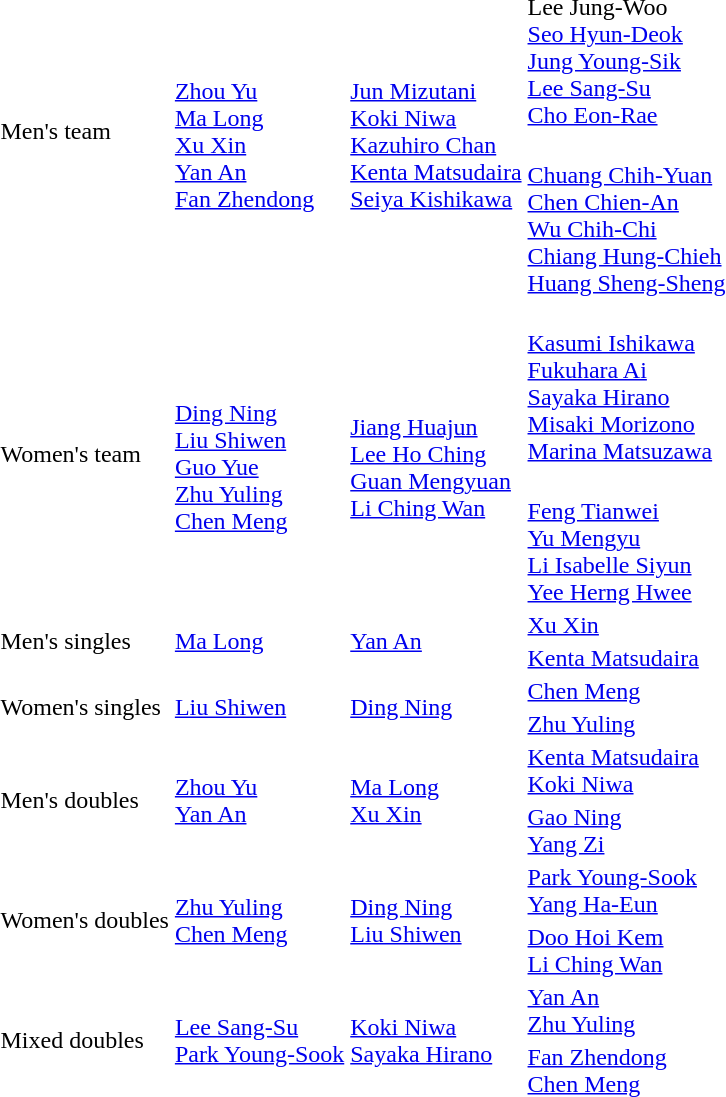<table>
<tr>
<td rowspan=2>Men's team<br></td>
<td rowspan=2><br><a href='#'>Zhou Yu</a><br><a href='#'>Ma Long</a><br><a href='#'>Xu Xin</a><br><a href='#'>Yan An</a><br><a href='#'>Fan Zhendong</a></td>
<td rowspan=2><br><a href='#'>Jun Mizutani</a><br><a href='#'>Koki Niwa</a><br><a href='#'>Kazuhiro Chan</a><br><a href='#'>Kenta Matsudaira</a><br><a href='#'>Seiya Kishikawa</a></td>
<td><br>Lee Jung-Woo<br><a href='#'>Seo Hyun-Deok</a><br><a href='#'>Jung Young-Sik</a><br><a href='#'>Lee Sang-Su</a><br><a href='#'>Cho Eon-Rae</a></td>
</tr>
<tr>
<td><br><a href='#'>Chuang Chih-Yuan</a><br><a href='#'>Chen Chien-An</a><br><a href='#'>Wu Chih-Chi</a><br><a href='#'>Chiang Hung-Chieh</a><br><a href='#'>Huang Sheng-Sheng</a></td>
</tr>
<tr>
<td rowspan=2>Women's team<br></td>
<td rowspan=2><br><a href='#'>Ding Ning</a><br><a href='#'>Liu Shiwen</a><br><a href='#'>Guo Yue</a><br><a href='#'>Zhu Yuling</a><br><a href='#'>Chen Meng</a></td>
<td rowspan=2><br><a href='#'>Jiang Huajun</a><br><a href='#'>Lee Ho Ching</a><br><a href='#'>Guan Mengyuan</a><br><a href='#'>Li Ching Wan</a></td>
<td><br><a href='#'>Kasumi Ishikawa</a><br><a href='#'>Fukuhara Ai</a><br><a href='#'>Sayaka Hirano</a><br><a href='#'>Misaki Morizono</a><br><a href='#'>Marina Matsuzawa</a></td>
</tr>
<tr>
<td><br><a href='#'>Feng Tianwei</a><br><a href='#'>Yu Mengyu</a><br><a href='#'>Li Isabelle Siyun</a><br><a href='#'>Yee Herng Hwee</a></td>
</tr>
<tr>
<td rowspan=2>Men's singles<br></td>
<td rowspan=2> <a href='#'>Ma Long</a></td>
<td rowspan=2> <a href='#'>Yan An</a></td>
<td> <a href='#'>Xu Xin</a></td>
</tr>
<tr>
<td> <a href='#'>Kenta Matsudaira</a></td>
</tr>
<tr>
<td rowspan=2>Women's singles<br></td>
<td rowspan=2> <a href='#'>Liu Shiwen</a></td>
<td rowspan=2> <a href='#'>Ding Ning</a></td>
<td> <a href='#'>Chen Meng</a></td>
</tr>
<tr>
<td> <a href='#'>Zhu Yuling</a></td>
</tr>
<tr>
<td rowspan=2>Men's doubles<br></td>
<td rowspan=2> <a href='#'>Zhou Yu</a><br> <a href='#'>Yan An</a></td>
<td rowspan=2> <a href='#'>Ma Long</a><br> <a href='#'>Xu Xin</a></td>
<td> <a href='#'>Kenta Matsudaira</a><br> <a href='#'>Koki Niwa</a></td>
</tr>
<tr>
<td> <a href='#'>Gao Ning</a><br> <a href='#'>Yang Zi</a></td>
</tr>
<tr>
<td rowspan=2>Women's doubles<br></td>
<td rowspan=2> <a href='#'>Zhu Yuling</a><br> <a href='#'>Chen Meng</a></td>
<td rowspan=2> <a href='#'>Ding Ning</a><br> <a href='#'>Liu Shiwen</a></td>
<td> <a href='#'>Park Young-Sook</a><br> <a href='#'>Yang Ha-Eun</a></td>
</tr>
<tr>
<td> <a href='#'>Doo Hoi Kem</a><br> <a href='#'>Li Ching Wan</a></td>
</tr>
<tr>
<td rowspan=2>Mixed doubles<br></td>
<td rowspan=2> <a href='#'>Lee Sang-Su</a><br> <a href='#'>Park Young-Sook</a></td>
<td rowspan=2> <a href='#'>Koki Niwa</a><br> <a href='#'>Sayaka Hirano</a></td>
<td> <a href='#'>Yan An</a><br> <a href='#'>Zhu Yuling</a></td>
</tr>
<tr>
<td> <a href='#'>Fan Zhendong</a><br> <a href='#'>Chen Meng</a></td>
</tr>
</table>
